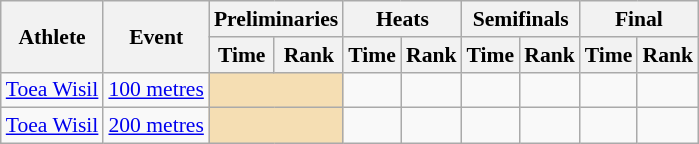<table class=wikitable style="font-size:90%;">
<tr>
<th rowspan="2">Athlete</th>
<th rowspan="2">Event</th>
<th colspan="2">Preliminaries</th>
<th colspan="2">Heats</th>
<th colspan="2">Semifinals</th>
<th colspan="2">Final</th>
</tr>
<tr>
<th>Time</th>
<th>Rank</th>
<th>Time</th>
<th>Rank</th>
<th>Time</th>
<th>Rank</th>
<th>Time</th>
<th>Rank</th>
</tr>
<tr style="border-top: single;">
<td><a href='#'>Toea Wisil</a></td>
<td><a href='#'>100 metres</a></td>
<td colspan= 2 bgcolor="wheat"></td>
<td align=center></td>
<td align=center></td>
<td align=center></td>
<td align=center></td>
<td align=center></td>
<td align=center></td>
</tr>
<tr style="border-top: single;">
<td><a href='#'>Toea Wisil</a></td>
<td><a href='#'>200 metres</a></td>
<td colspan= 2 bgcolor="wheat"></td>
<td align=center></td>
<td align=center></td>
<td align=center></td>
<td align=center></td>
<td align=center></td>
<td align=center></td>
</tr>
</table>
